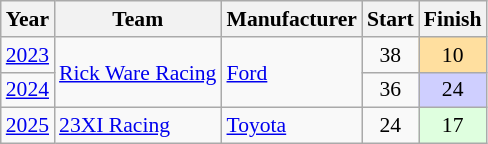<table class="wikitable" style="font-size: 90%;">
<tr>
<th>Year</th>
<th>Team</th>
<th>Manufacturer</th>
<th>Start</th>
<th>Finish</th>
</tr>
<tr>
<td><a href='#'>2023</a></td>
<td rowspan=2><a href='#'>Rick Ware Racing</a></td>
<td rowspan=2><a href='#'>Ford</a></td>
<td align=center>38</td>
<td align=center style="background:#FFDF9F;">10</td>
</tr>
<tr>
<td><a href='#'>2024</a></td>
<td align=center>36</td>
<td align=center style="background:#CFCFFF;">24</td>
</tr>
<tr>
<td><a href='#'>2025</a></td>
<td><a href='#'>23XI Racing</a></td>
<td><a href='#'>Toyota</a></td>
<td align=center>24</td>
<td align=center style="background:#DFFFDF;">17</td>
</tr>
</table>
